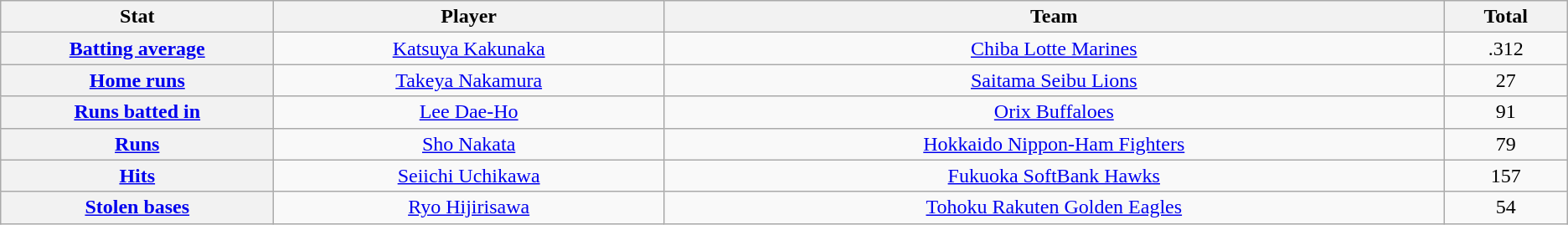<table class="wikitable" style="text-align:center;">
<tr>
<th scope="col" width="7%">Stat</th>
<th scope="col" width="10%">Player</th>
<th scope="col" width="20%">Team</th>
<th scope="col" width="3%">Total</th>
</tr>
<tr>
<th scope="row" style="text-align:center;"><a href='#'>Batting average</a></th>
<td><a href='#'>Katsuya Kakunaka</a></td>
<td><a href='#'>Chiba Lotte Marines</a></td>
<td>.312</td>
</tr>
<tr>
<th scope="row" style="text-align:center;"><a href='#'>Home runs</a></th>
<td><a href='#'>Takeya Nakamura</a></td>
<td><a href='#'>Saitama Seibu Lions</a></td>
<td>27</td>
</tr>
<tr>
<th scope="row" style="text-align:center;"><a href='#'>Runs batted in</a></th>
<td><a href='#'>Lee Dae-Ho</a></td>
<td><a href='#'>Orix Buffaloes</a></td>
<td>91</td>
</tr>
<tr>
<th scope="row" style="text-align:center;"><a href='#'>Runs</a></th>
<td><a href='#'>Sho Nakata</a></td>
<td><a href='#'>Hokkaido Nippon-Ham Fighters</a></td>
<td>79</td>
</tr>
<tr>
<th scope="row" style="text-align:center;"><a href='#'>Hits</a></th>
<td><a href='#'>Seiichi Uchikawa</a></td>
<td><a href='#'>Fukuoka SoftBank Hawks</a></td>
<td>157</td>
</tr>
<tr>
<th scope="row" style="text-align:center;"><a href='#'>Stolen bases</a></th>
<td><a href='#'>Ryo Hijirisawa</a></td>
<td><a href='#'>Tohoku Rakuten Golden Eagles</a></td>
<td>54</td>
</tr>
</table>
